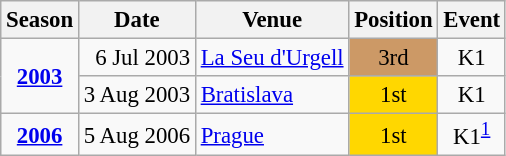<table class="wikitable" style="text-align:center; font-size:95%;">
<tr>
<th>Season</th>
<th>Date</th>
<th>Venue</th>
<th>Position</th>
<th>Event</th>
</tr>
<tr>
<td rowspan=2><strong><a href='#'>2003</a></strong></td>
<td align=right>6 Jul 2003</td>
<td align=left><a href='#'>La Seu d'Urgell</a></td>
<td bgcolor=cc9966>3rd</td>
<td>K1</td>
</tr>
<tr>
<td align=right>3 Aug 2003</td>
<td align=left><a href='#'>Bratislava</a></td>
<td bgcolor=gold>1st</td>
<td>K1</td>
</tr>
<tr>
<td><strong><a href='#'>2006</a></strong></td>
<td align=right>5 Aug 2006</td>
<td align=left><a href='#'>Prague</a></td>
<td bgcolor=gold>1st</td>
<td>K1<sup><a href='#'>1</a></sup></td>
</tr>
</table>
